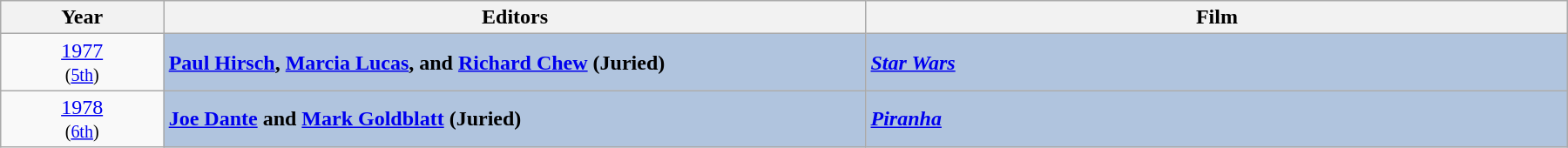<table class="wikitable" style="width:95%; margin:auto;">
<tr>
<th style="width:7%;">Year</th>
<th style="width:30%;">Editors</th>
<th style="width:30%;">Film</th>
</tr>
<tr>
<td style="text-align:center"><a href='#'>1977</a><br><small>(<a href='#'>5th</a>)</small></td>
<td style="background:#B0C4DE;"><strong><a href='#'>Paul Hirsch</a>, <a href='#'>Marcia Lucas</a>, and <a href='#'>Richard Chew</a> (Juried)</strong></td>
<td style="background:#B0C4DE;"><strong><em><a href='#'>Star Wars</a></em></strong></td>
</tr>
<tr>
<td style="text-align:center"><a href='#'>1978</a><br><small>(<a href='#'>6th</a>)</small></td>
<td style="background:#B0C4DE;"><strong><a href='#'>Joe Dante</a> and <a href='#'>Mark Goldblatt</a> (Juried)</strong></td>
<td style="background:#B0C4DE;"><strong><em><a href='#'>Piranha</a></em></strong></td>
</tr>
</table>
